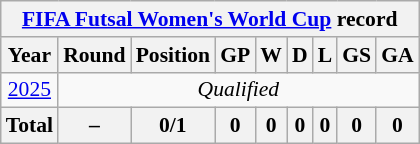<table class="wikitable" style="text-align: center;font-size:90%;">
<tr>
<th colspan=9><a href='#'>FIFA Futsal Women's World Cup</a> record</th>
</tr>
<tr>
<th>Year</th>
<th>Round</th>
<th>Position</th>
<th>GP</th>
<th>W</th>
<th>D</th>
<th>L</th>
<th>GS</th>
<th>GA</th>
</tr>
<tr>
<td> <a href='#'>2025</a></td>
<td colspan=8><em>Qualified</em></td>
</tr>
<tr>
<th><strong>Total</strong></th>
<th>–</th>
<th><strong>0/1</strong></th>
<th><strong>0</strong></th>
<th><strong>0</strong></th>
<th><strong>0</strong></th>
<th><strong>0</strong></th>
<th><strong>0</strong></th>
<th><strong>0</strong></th>
</tr>
</table>
